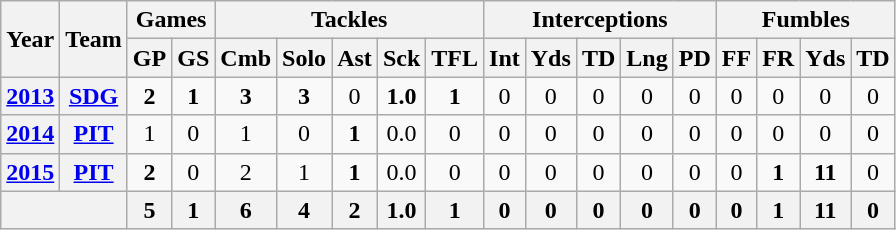<table class="wikitable" style="text-align:center">
<tr>
<th rowspan="2">Year</th>
<th rowspan="2">Team</th>
<th colspan="2">Games</th>
<th colspan="5">Tackles</th>
<th colspan="5">Interceptions</th>
<th colspan="4">Fumbles</th>
</tr>
<tr>
<th>GP</th>
<th>GS</th>
<th>Cmb</th>
<th>Solo</th>
<th>Ast</th>
<th>Sck</th>
<th>TFL</th>
<th>Int</th>
<th>Yds</th>
<th>TD</th>
<th>Lng</th>
<th>PD</th>
<th>FF</th>
<th>FR</th>
<th>Yds</th>
<th>TD</th>
</tr>
<tr>
<th><a href='#'>2013</a></th>
<th><a href='#'>SDG</a></th>
<td><strong>2</strong></td>
<td><strong>1</strong></td>
<td><strong>3</strong></td>
<td><strong>3</strong></td>
<td>0</td>
<td><strong>1.0</strong></td>
<td><strong>1</strong></td>
<td>0</td>
<td>0</td>
<td>0</td>
<td>0</td>
<td>0</td>
<td>0</td>
<td>0</td>
<td>0</td>
<td>0</td>
</tr>
<tr>
<th><a href='#'>2014</a></th>
<th><a href='#'>PIT</a></th>
<td>1</td>
<td>0</td>
<td>1</td>
<td>0</td>
<td><strong>1</strong></td>
<td>0.0</td>
<td>0</td>
<td>0</td>
<td>0</td>
<td>0</td>
<td>0</td>
<td>0</td>
<td>0</td>
<td>0</td>
<td>0</td>
<td>0</td>
</tr>
<tr>
<th><a href='#'>2015</a></th>
<th><a href='#'>PIT</a></th>
<td><strong>2</strong></td>
<td>0</td>
<td>2</td>
<td>1</td>
<td><strong>1</strong></td>
<td>0.0</td>
<td>0</td>
<td>0</td>
<td>0</td>
<td>0</td>
<td>0</td>
<td>0</td>
<td>0</td>
<td><strong>1</strong></td>
<td><strong>11</strong></td>
<td>0</td>
</tr>
<tr>
<th colspan="2"></th>
<th>5</th>
<th>1</th>
<th>6</th>
<th>4</th>
<th>2</th>
<th>1.0</th>
<th>1</th>
<th>0</th>
<th>0</th>
<th>0</th>
<th>0</th>
<th>0</th>
<th>0</th>
<th>1</th>
<th>11</th>
<th>0</th>
</tr>
</table>
